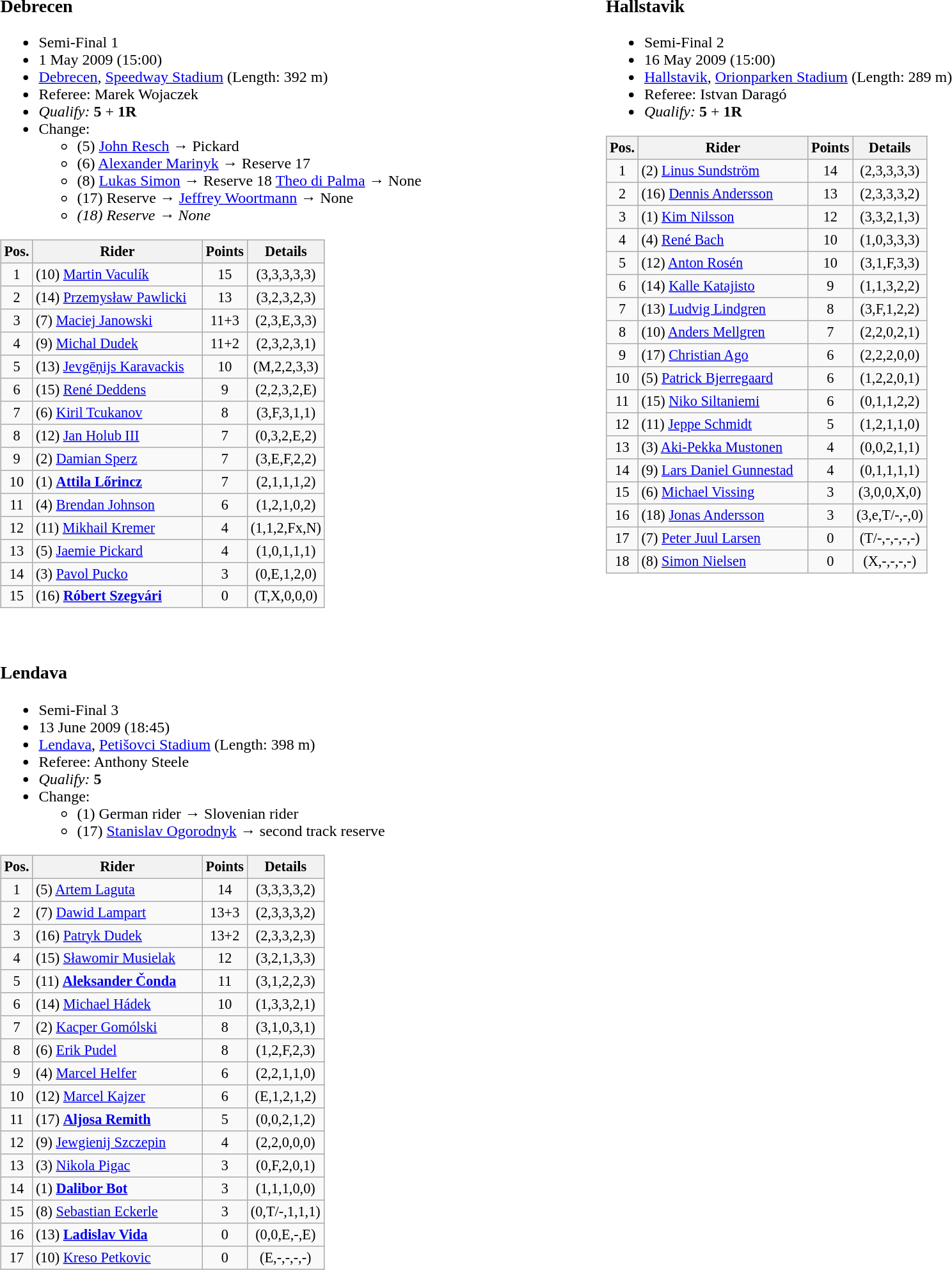<table width=100%>
<tr>
<td width=50% valign=top><br><h3>Debrecen</h3><ul><li>Semi-Final 1</li><li>1 May 2009 (15:00)</li><li> <a href='#'>Debrecen</a>, <a href='#'>Speedway Stadium</a> (Length: 392 m)</li><li>Referee: Marek Wojaczek</li><li><em>Qualify:</em> <strong>5</strong> + <strong>1R</strong></li><li>Change:<ul><li>(5)  <a href='#'>John Resch</a> → Pickard</li><li>(6)  <a href='#'>Alexander Marinyk</a> → Reserve 17</li><li>(8)  <a href='#'>Lukas Simon</a> → Reserve 18  <a href='#'>Theo di Palma</a> → None</li><li>(17) Reserve →  <a href='#'>Jeffrey Woortmann</a> → None</li><li><em>(18) Reserve → None</em></li></ul></li></ul><table class=wikitable style="font-size:93%;">
<tr>
<th width=25px>Pos.</th>
<th width=170px>Rider</th>
<th width=40px>Points</th>
<th width=70px>Details</th>
</tr>
<tr align=center >
<td>1</td>
<td align=left> (10) <a href='#'>Martin Vaculík</a></td>
<td>15</td>
<td>(3,3,3,3,3)</td>
</tr>
<tr align=center >
<td>2</td>
<td align=left> (14) <a href='#'>Przemysław Pawlicki</a></td>
<td>13</td>
<td>(3,2,3,2,3)</td>
</tr>
<tr align=center >
<td>3</td>
<td align=left> (7) <a href='#'>Maciej Janowski</a></td>
<td>11+3</td>
<td>(2,3,E,3,3)</td>
</tr>
<tr align=center >
<td>4</td>
<td align=left> (9) <a href='#'>Michal Dudek</a></td>
<td>11+2</td>
<td>(2,3,2,3,1)</td>
</tr>
<tr align=center >
<td>5</td>
<td align=left> (13) <a href='#'>Jevgēņijs Karavackis</a></td>
<td>10</td>
<td>(M,2,2,3,3)</td>
</tr>
<tr align=center >
<td>6</td>
<td align=left> (15) <a href='#'>René Deddens</a></td>
<td>9</td>
<td>(2,2,3,2,E)</td>
</tr>
<tr align=center>
<td>7</td>
<td align=left> (6) <a href='#'>Kiril Tcukanov</a></td>
<td>8</td>
<td>(3,F,3,1,1)</td>
</tr>
<tr align=center>
<td>8</td>
<td align=left> (12) <a href='#'>Jan Holub III</a></td>
<td>7</td>
<td>(0,3,2,E,2)</td>
</tr>
<tr align=center>
<td>9</td>
<td align=left> (2) <a href='#'>Damian Sperz</a></td>
<td>7</td>
<td>(3,E,F,2,2)</td>
</tr>
<tr align=center>
<td>10</td>
<td align=left> (1) <strong><a href='#'>Attila Lőrincz</a></strong></td>
<td>7</td>
<td>(2,1,1,1,2)</td>
</tr>
<tr align=center>
<td>11</td>
<td align=left> (4) <a href='#'>Brendan Johnson</a></td>
<td>6</td>
<td>(1,2,1,0,2)</td>
</tr>
<tr align=center>
<td>12</td>
<td align=left> (11) <a href='#'>Mikhail Kremer</a></td>
<td>4</td>
<td>(1,1,2,Fx,N)</td>
</tr>
<tr align=center>
<td>13</td>
<td align=left> (5) <a href='#'>Jaemie Pickard</a></td>
<td>4</td>
<td>(1,0,1,1,1)</td>
</tr>
<tr align=center>
<td>14</td>
<td align=left> (3) <a href='#'>Pavol Pucko</a></td>
<td>3</td>
<td>(0,E,1,2,0)</td>
</tr>
<tr align=center>
<td>15</td>
<td align=left> (16) <strong><a href='#'>Róbert Szegvári</a></strong></td>
<td>0</td>
<td>(T,X,0,0,0)</td>
</tr>
</table>
</td>
<td width=50% valign=top><br><h3>Hallstavik</h3><ul><li>Semi-Final 2</li><li>16 May 2009 (15:00)</li><li> <a href='#'>Hallstavik</a>, <a href='#'>Orionparken Stadium</a> (Length: 289 m)</li><li>Referee: Istvan Daragó</li><li><em>Qualify:</em> <strong>5</strong> + <strong>1R</strong></li></ul><table class=wikitable style="font-size:93%;">
<tr>
<th width=25px>Pos.</th>
<th width=170px>Rider</th>
<th width=40px>Points</th>
<th width=70px>Details</th>
</tr>
<tr align=center >
<td>1</td>
<td align=left> (2) <a href='#'>Linus Sundström</a></td>
<td>14</td>
<td>(2,3,3,3,3)</td>
</tr>
<tr align=center >
<td>2</td>
<td align=left> (16) <a href='#'>Dennis Andersson</a></td>
<td>13</td>
<td>(2,3,3,3,2)</td>
</tr>
<tr align=center >
<td>3</td>
<td align=left> (1) <a href='#'>Kim Nilsson</a></td>
<td>12</td>
<td>(3,3,2,1,3)</td>
</tr>
<tr align=center >
<td>4</td>
<td align=left> (4) <a href='#'>René Bach</a></td>
<td>10</td>
<td>(1,0,3,3,3)</td>
</tr>
<tr align=center>
<td>5</td>
<td align=left> (12) <a href='#'>Anton Rosén</a></td>
<td>10</td>
<td>(3,1,F,3,3)</td>
</tr>
<tr align=center>
<td>6</td>
<td align=left > (14) <a href='#'>Kalle Katajisto</a></td>
<td>9</td>
<td>(1,1,3,2,2)</td>
</tr>
<tr align=center>
<td>7</td>
<td align=left> (13) <a href='#'>Ludvig Lindgren</a></td>
<td>8</td>
<td>(3,F,1,2,2)</td>
</tr>
<tr align=center>
<td>8</td>
<td align=left> (10) <a href='#'>Anders Mellgren</a></td>
<td>7</td>
<td>(2,2,0,2,1)</td>
</tr>
<tr align=center>
<td>9</td>
<td align=left> (17) <a href='#'>Christian Ago</a></td>
<td>6</td>
<td>(2,2,2,0,0)</td>
</tr>
<tr align=center>
<td>10</td>
<td align=left> (5) <a href='#'>Patrick Bjerregaard</a></td>
<td>6</td>
<td>(1,2,2,0,1)</td>
</tr>
<tr align=center>
<td>11</td>
<td align=left> (15) <a href='#'>Niko Siltaniemi</a></td>
<td>6</td>
<td>(0,1,1,2,2)</td>
</tr>
<tr align=center>
<td>12</td>
<td align=left> (11) <a href='#'>Jeppe Schmidt</a></td>
<td>5</td>
<td>(1,2,1,1,0)</td>
</tr>
<tr align=center>
<td>13</td>
<td align=left> (3) <a href='#'>Aki-Pekka Mustonen</a></td>
<td>4</td>
<td>(0,0,2,1,1)</td>
</tr>
<tr align=center>
<td>14</td>
<td align=left> (9) <a href='#'>Lars Daniel Gunnestad</a></td>
<td>4</td>
<td>(0,1,1,1,1)</td>
</tr>
<tr align=center>
<td>15</td>
<td align=left> (6) <a href='#'>Michael Vissing</a></td>
<td>3</td>
<td>(3,0,0,X,0)</td>
</tr>
<tr align=center>
<td>16</td>
<td align=left> (18) <a href='#'>Jonas Andersson</a></td>
<td>3</td>
<td>(3,e,T/-,-,0)</td>
</tr>
<tr align=center>
<td>17</td>
<td align=left> (7) <a href='#'>Peter Juul Larsen</a></td>
<td>0</td>
<td>(T/-,-,-,-,-)</td>
</tr>
<tr align=center>
<td>18</td>
<td align=left> (8) <a href='#'>Simon Nielsen</a></td>
<td>0</td>
<td>(X,-,-,-,-)</td>
</tr>
</table>
</td>
</tr>
<tr>
<td valign=top><br><h3>Lendava</h3><ul><li>Semi-Final 3</li><li>13 June 2009 (18:45)</li><li> <a href='#'>Lendava</a>, <a href='#'>Petišovci Stadium</a> (Length: 398 m)</li><li>Referee: Anthony Steele</li><li><em>Qualify:</em> <strong>5</strong></li><li>Change:<ul><li>(1) German rider → Slovenian rider</li><li>(17) <a href='#'>Stanislav Ogorodnyk</a> → second track reserve</li></ul></li></ul><table class=wikitable style="font-size:93%;">
<tr>
<th width=25px>Pos.</th>
<th width=170px>Rider</th>
<th width=40px>Points</th>
<th width=70px>Details</th>
</tr>
<tr align=center >
<td>1</td>
<td align=left> (5) <a href='#'>Artem Laguta</a></td>
<td>14</td>
<td>(3,3,3,3,2)</td>
</tr>
<tr align=center >
<td>2</td>
<td align=left> (7) <a href='#'>Dawid Lampart</a></td>
<td>13+3</td>
<td>(2,3,3,3,2)</td>
</tr>
<tr align=center >
<td>3</td>
<td align=left> (16) <a href='#'>Patryk Dudek</a></td>
<td>13+2</td>
<td>(2,3,3,2,3)</td>
</tr>
<tr align=center >
<td>4</td>
<td align=left> (15) <a href='#'>Sławomir Musielak</a></td>
<td>12</td>
<td>(3,2,1,3,3)</td>
</tr>
<tr align=center >
<td>5</td>
<td align=left> (11) <strong><a href='#'>Aleksander Čonda</a></strong></td>
<td>11</td>
<td>(3,1,2,2,3)</td>
</tr>
<tr align=center >
<td>6</td>
<td align=left> (14) <a href='#'>Michael Hádek</a></td>
<td>10</td>
<td>(1,3,3,2,1)</td>
</tr>
<tr align=center>
<td>7</td>
<td align=left > (2) <a href='#'>Kacper Gomólski</a></td>
<td>8</td>
<td>(3,1,0,3,1)</td>
</tr>
<tr align=center>
<td>8</td>
<td align=left> (6) <a href='#'>Erik Pudel</a></td>
<td>8</td>
<td>(1,2,F,2,3)</td>
</tr>
<tr align=center>
<td>9</td>
<td align=left> (4) <a href='#'>Marcel Helfer</a></td>
<td>6</td>
<td>(2,2,1,1,0)</td>
</tr>
<tr align=center>
<td>10</td>
<td align=left> (12) <a href='#'>Marcel Kajzer</a></td>
<td>6</td>
<td>(E,1,2,1,2)</td>
</tr>
<tr align=center>
<td>11</td>
<td align=left> (17) <strong><a href='#'>Aljosa Remith</a></strong></td>
<td>5</td>
<td>(0,0,2,1,2)</td>
</tr>
<tr align=center>
<td>12</td>
<td align=left> (9) <a href='#'>Jewgienij Szczepin</a></td>
<td>4</td>
<td>(2,2,0,0,0)</td>
</tr>
<tr align=center>
<td>13</td>
<td align=left> (3) <a href='#'>Nikola Pigac</a></td>
<td>3</td>
<td>(0,F,2,0,1)</td>
</tr>
<tr align=center>
<td>14</td>
<td align=left> (1) <strong><a href='#'>Dalibor Bot</a></strong></td>
<td>3</td>
<td>(1,1,1,0,0)</td>
</tr>
<tr align=center>
<td>15</td>
<td align=left> (8) <a href='#'>Sebastian Eckerle</a></td>
<td>3</td>
<td>(0,T/-,1,1,1)</td>
</tr>
<tr align=center>
<td>16</td>
<td align=left> (13) <strong><a href='#'>Ladislav Vida</a></strong></td>
<td>0</td>
<td>(0,0,E,-,E)</td>
</tr>
<tr align=center>
<td>17</td>
<td align=left> (10) <a href='#'>Kreso Petkovic</a></td>
<td>0</td>
<td>(E,-,-,-,-)</td>
</tr>
</table>
</td>
</tr>
</table>
